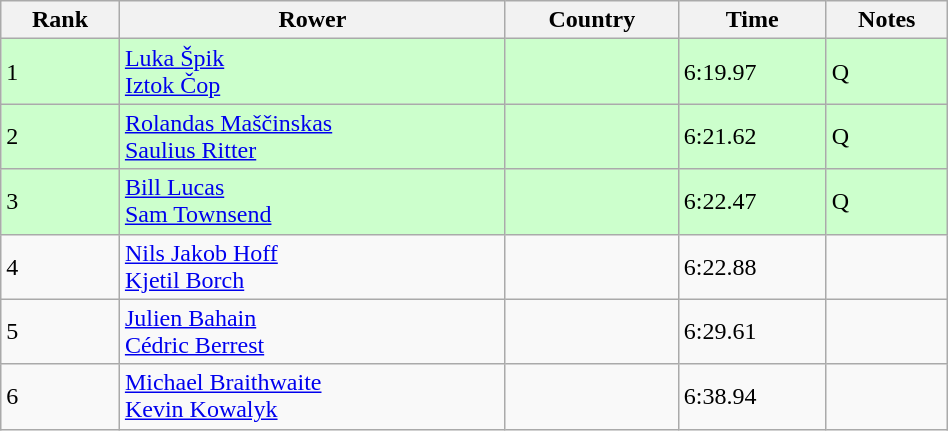<table class="wikitable sortable" width=50%>
<tr>
<th>Rank</th>
<th>Rower</th>
<th>Country</th>
<th>Time</th>
<th>Notes</th>
</tr>
<tr bgcolor=ccffcc>
<td>1</td>
<td><a href='#'>Luka Špik</a><br><a href='#'>Iztok Čop</a></td>
<td></td>
<td>6:19.97</td>
<td>Q</td>
</tr>
<tr bgcolor=ccffcc>
<td>2</td>
<td><a href='#'>Rolandas Maščinskas</a><br><a href='#'>Saulius Ritter</a></td>
<td></td>
<td>6:21.62</td>
<td>Q</td>
</tr>
<tr bgcolor=ccffcc>
<td>3</td>
<td><a href='#'>Bill Lucas</a><br><a href='#'>Sam Townsend</a></td>
<td></td>
<td>6:22.47</td>
<td>Q</td>
</tr>
<tr>
<td>4</td>
<td><a href='#'>Nils Jakob Hoff</a><br><a href='#'>Kjetil Borch</a></td>
<td></td>
<td>6:22.88</td>
<td></td>
</tr>
<tr>
<td>5</td>
<td><a href='#'>Julien Bahain</a><br><a href='#'>Cédric Berrest</a></td>
<td></td>
<td>6:29.61</td>
<td></td>
</tr>
<tr>
<td>6</td>
<td><a href='#'>Michael Braithwaite</a><br><a href='#'>Kevin Kowalyk</a></td>
<td></td>
<td>6:38.94</td>
<td></td>
</tr>
</table>
